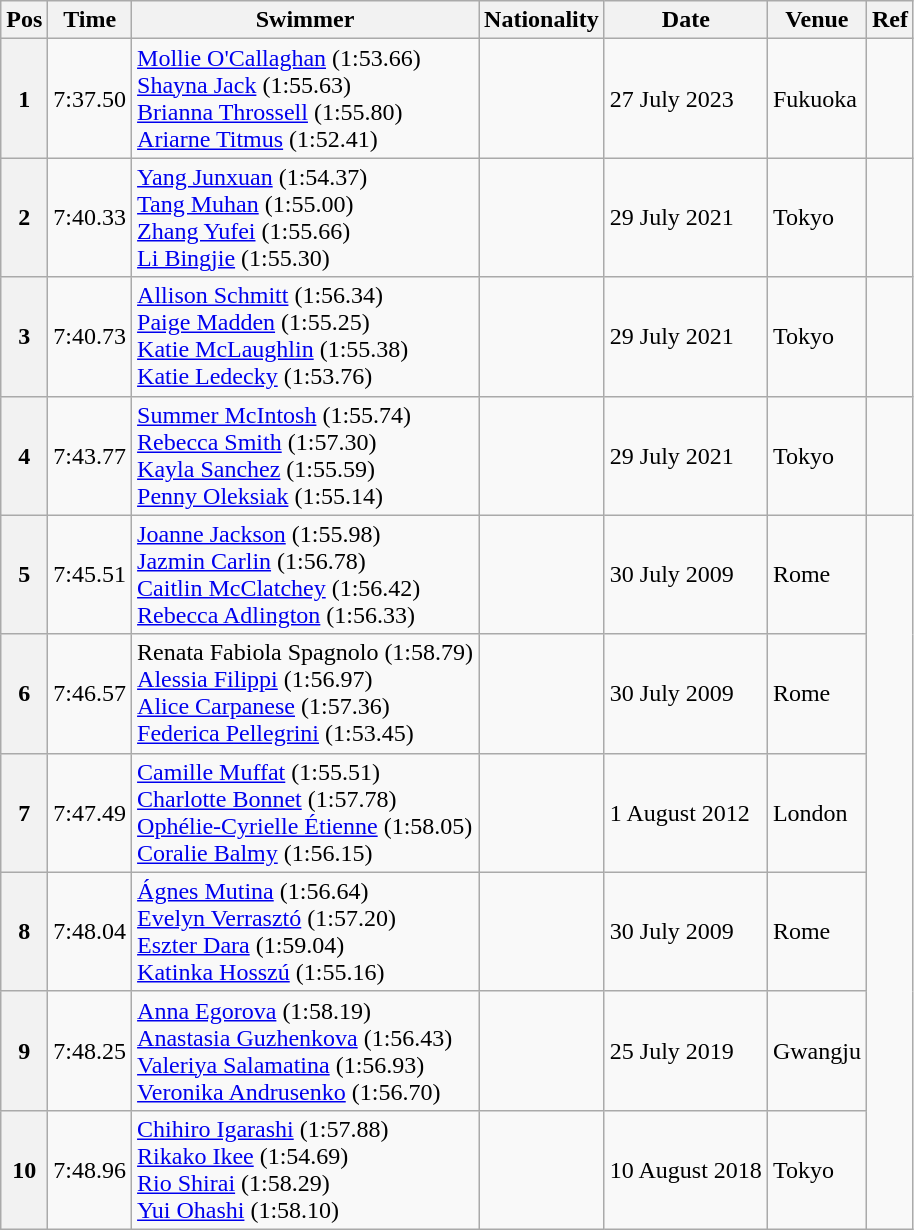<table class="wikitable">
<tr>
<th>Pos</th>
<th>Time</th>
<th>Swimmer</th>
<th>Nationality</th>
<th>Date</th>
<th>Venue</th>
<th>Ref</th>
</tr>
<tr>
<th>1</th>
<td>7:37.50</td>
<td><a href='#'>Mollie O'Callaghan</a> (1:53.66)<br><a href='#'>Shayna Jack</a> (1:55.63)<br><a href='#'>Brianna Throssell</a> (1:55.80)<br><a href='#'>Ariarne Titmus</a> (1:52.41)</td>
<td></td>
<td>27 July 2023</td>
<td>Fukuoka</td>
<td></td>
</tr>
<tr>
<th>2</th>
<td>7:40.33</td>
<td><a href='#'>Yang Junxuan</a> (1:54.37)<br><a href='#'>Tang Muhan</a> (1:55.00)<br><a href='#'>Zhang Yufei</a> (1:55.66)<br><a href='#'>Li Bingjie</a> (1:55.30)</td>
<td></td>
<td>29 July 2021</td>
<td>Tokyo</td>
<td></td>
</tr>
<tr>
<th>3</th>
<td>7:40.73</td>
<td><a href='#'>Allison Schmitt</a> (1:56.34)<br><a href='#'>Paige Madden</a> (1:55.25)<br><a href='#'>Katie McLaughlin</a> (1:55.38)<br><a href='#'>Katie Ledecky</a> (1:53.76)</td>
<td></td>
<td>29 July 2021</td>
<td>Tokyo</td>
<td></td>
</tr>
<tr>
<th>4</th>
<td>7:43.77</td>
<td><a href='#'>Summer McIntosh</a> (1:55.74)<br><a href='#'>Rebecca Smith</a> (1:57.30)<br><a href='#'>Kayla Sanchez</a> (1:55.59)<br><a href='#'>Penny Oleksiak</a> (1:55.14)</td>
<td></td>
<td>29 July 2021</td>
<td>Tokyo</td>
<td></td>
</tr>
<tr>
<th>5</th>
<td>7:45.51</td>
<td><a href='#'>Joanne Jackson</a> (1:55.98)<br><a href='#'>Jazmin Carlin</a> (1:56.78)<br><a href='#'>Caitlin McClatchey</a> (1:56.42)<br><a href='#'>Rebecca Adlington</a> (1:56.33)</td>
<td></td>
<td>30 July 2009</td>
<td>Rome</td>
</tr>
<tr>
<th>6</th>
<td>7:46.57</td>
<td>Renata Fabiola Spagnolo (1:58.79)<br><a href='#'>Alessia Filippi</a> (1:56.97)<br><a href='#'>Alice Carpanese</a> (1:57.36)<br><a href='#'>Federica Pellegrini</a> (1:53.45)</td>
<td></td>
<td>30 July 2009</td>
<td>Rome</td>
</tr>
<tr>
<th>7</th>
<td>7:47.49</td>
<td><a href='#'>Camille Muffat</a> (1:55.51)<br><a href='#'>Charlotte Bonnet</a> (1:57.78)<br><a href='#'>Ophélie-Cyrielle Étienne</a> (1:58.05)<br><a href='#'>Coralie Balmy</a> (1:56.15)</td>
<td></td>
<td>1 August 2012</td>
<td>London</td>
</tr>
<tr>
<th>8</th>
<td>7:48.04</td>
<td><a href='#'>Ágnes Mutina</a> (1:56.64)<br><a href='#'>Evelyn Verrasztó</a> (1:57.20)<br><a href='#'>Eszter Dara</a> (1:59.04)<br><a href='#'>Katinka Hosszú</a> (1:55.16)</td>
<td></td>
<td>30 July 2009</td>
<td>Rome</td>
</tr>
<tr>
<th>9</th>
<td>7:48.25</td>
<td><a href='#'>Anna Egorova</a> (1:58.19)<br><a href='#'>Anastasia Guzhenkova</a> (1:56.43)<br><a href='#'>Valeriya Salamatina</a> (1:56.93)<br><a href='#'>Veronika Andrusenko</a> (1:56.70)</td>
<td></td>
<td>25 July 2019</td>
<td>Gwangju</td>
</tr>
<tr>
<th>10</th>
<td>7:48.96</td>
<td><a href='#'>Chihiro Igarashi</a> (1:57.88)<br><a href='#'>Rikako Ikee</a> (1:54.69)<br><a href='#'>Rio Shirai</a> (1:58.29)<br><a href='#'>Yui Ohashi</a> (1:58.10)</td>
<td></td>
<td>10 August 2018</td>
<td>Tokyo</td>
</tr>
</table>
